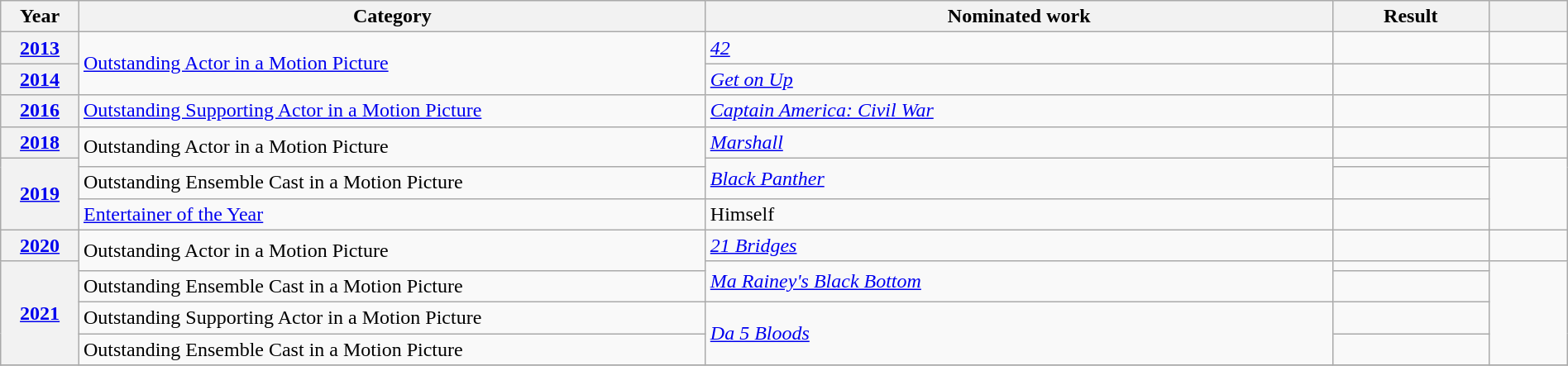<table class="wikitable plainrowheaders" style="width:100%;">
<tr>
<th scope="col" style="width:5%;">Year</th>
<th scope="col" style="width:40%;">Category</th>
<th scope="col" style="width:40%;">Nominated work</th>
<th scope="col" style="width:10%;">Result</th>
<th scope="col" style="width:5%;"></th>
</tr>
<tr>
<th scope="row" style="text-align:center;"><a href='#'>2013</a></th>
<td rowspan="2"><a href='#'>Outstanding Actor in a Motion Picture</a></td>
<td><em><a href='#'>42</a></em></td>
<td></td>
<td style="text-align:center;"></td>
</tr>
<tr>
<th scope="row" style="text-align:center;"><a href='#'>2014</a></th>
<td><em><a href='#'>Get on Up</a></em></td>
<td></td>
<td style="text-align:center;"></td>
</tr>
<tr>
<th scope="row" style="text-align:center;"><a href='#'>2016</a></th>
<td><a href='#'>Outstanding Supporting Actor in a Motion Picture</a></td>
<td><em><a href='#'>Captain America: Civil War</a></em></td>
<td></td>
<td style="text-align:center;"></td>
</tr>
<tr>
<th scope="row" style="text-align:center;"><a href='#'>2018</a></th>
<td rowspan="2">Outstanding Actor in a Motion Picture</td>
<td><em><a href='#'>Marshall</a></em></td>
<td></td>
<td style="text-align:center;"></td>
</tr>
<tr>
<th scope="row" style="text-align:center;" rowspan="3"><a href='#'>2019</a></th>
<td rowspan="2"><em><a href='#'>Black Panther</a></em></td>
<td></td>
<td rowspan="3" style="text-align:center;"></td>
</tr>
<tr>
<td>Outstanding Ensemble Cast in a Motion Picture</td>
<td></td>
</tr>
<tr>
<td><a href='#'>Entertainer of the Year</a></td>
<td>Himself</td>
<td></td>
</tr>
<tr>
<th scope="row" style="text-align:center;"><a href='#'>2020</a></th>
<td rowspan="2">Outstanding Actor in a Motion Picture</td>
<td><em><a href='#'>21 Bridges</a></em></td>
<td></td>
<td style="text-align:center;"></td>
</tr>
<tr>
<th scope="row" style="text-align:center;" rowspan="4"><a href='#'>2021</a></th>
<td rowspan="2"><em><a href='#'>Ma Rainey's Black Bottom</a></em></td>
<td></td>
<td style="text-align:center;" rowspan="4"></td>
</tr>
<tr>
<td>Outstanding Ensemble Cast in a Motion Picture</td>
<td></td>
</tr>
<tr>
<td>Outstanding Supporting Actor in a Motion Picture</td>
<td rowspan="2"><em><a href='#'>Da 5 Bloods</a></em></td>
<td></td>
</tr>
<tr>
<td>Outstanding Ensemble Cast in a Motion Picture</td>
<td></td>
</tr>
<tr>
</tr>
</table>
